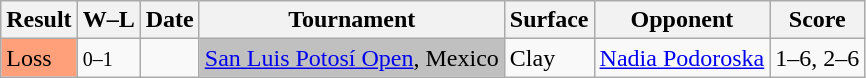<table class="sortable wikitable">
<tr>
<th>Result</th>
<th class="unsortable">W–L</th>
<th>Date</th>
<th>Tournament</th>
<th>Surface</th>
<th>Opponent</th>
<th class="unsortable">Score</th>
</tr>
<tr>
<td bgcolor=FFA07A>Loss</td>
<td><small>0–1</small></td>
<td><a href='#'></a></td>
<td bgcolor=silver><a href='#'>San Luis Potosí Open</a>, Mexico</td>
<td>Clay</td>
<td> <a href='#'>Nadia Podoroska</a></td>
<td>1–6, 2–6</td>
</tr>
</table>
